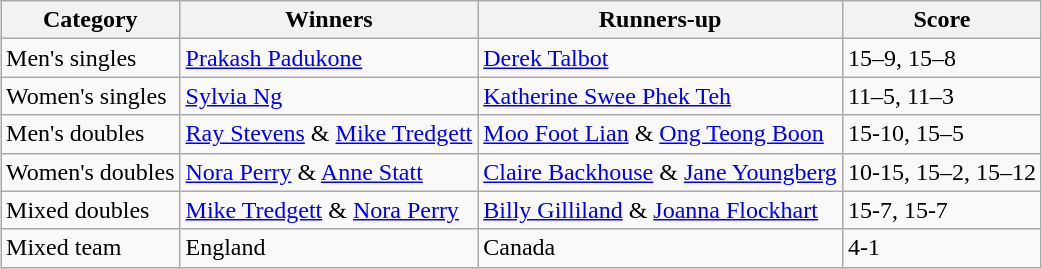<table class=wikitable style="margin:auto;">
<tr>
<th>Category</th>
<th>Winners</th>
<th>Runners-up</th>
<th>Score</th>
</tr>
<tr>
<td>Men's singles</td>
<td> <a href='#'>Prakash Padukone</a></td>
<td> <a href='#'>Derek Talbot</a></td>
<td>15–9, 15–8</td>
</tr>
<tr>
<td>Women's singles</td>
<td> <a href='#'>Sylvia Ng</a></td>
<td> <a href='#'>Katherine Swee Phek Teh</a></td>
<td>11–5, 11–3</td>
</tr>
<tr>
<td>Men's doubles</td>
<td> <a href='#'>Ray Stevens</a> & <a href='#'>Mike Tredgett</a></td>
<td> <a href='#'>Moo Foot Lian</a> & <a href='#'>Ong Teong Boon</a></td>
<td>15-10, 15–5</td>
</tr>
<tr>
<td>Women's doubles</td>
<td> <a href='#'>Nora Perry</a> & <a href='#'>Anne Statt</a></td>
<td> <a href='#'>Claire Backhouse</a> & <a href='#'>Jane Youngberg</a></td>
<td>10-15, 15–2, 15–12</td>
</tr>
<tr>
<td>Mixed doubles</td>
<td> <a href='#'>Mike Tredgett</a> & <a href='#'>Nora Perry</a></td>
<td> <a href='#'>Billy Gilliland</a> & <a href='#'>Joanna Flockhart</a></td>
<td>15-7, 15-7</td>
</tr>
<tr>
<td>Mixed team</td>
<td> England</td>
<td> Canada</td>
<td>4-1</td>
</tr>
</table>
